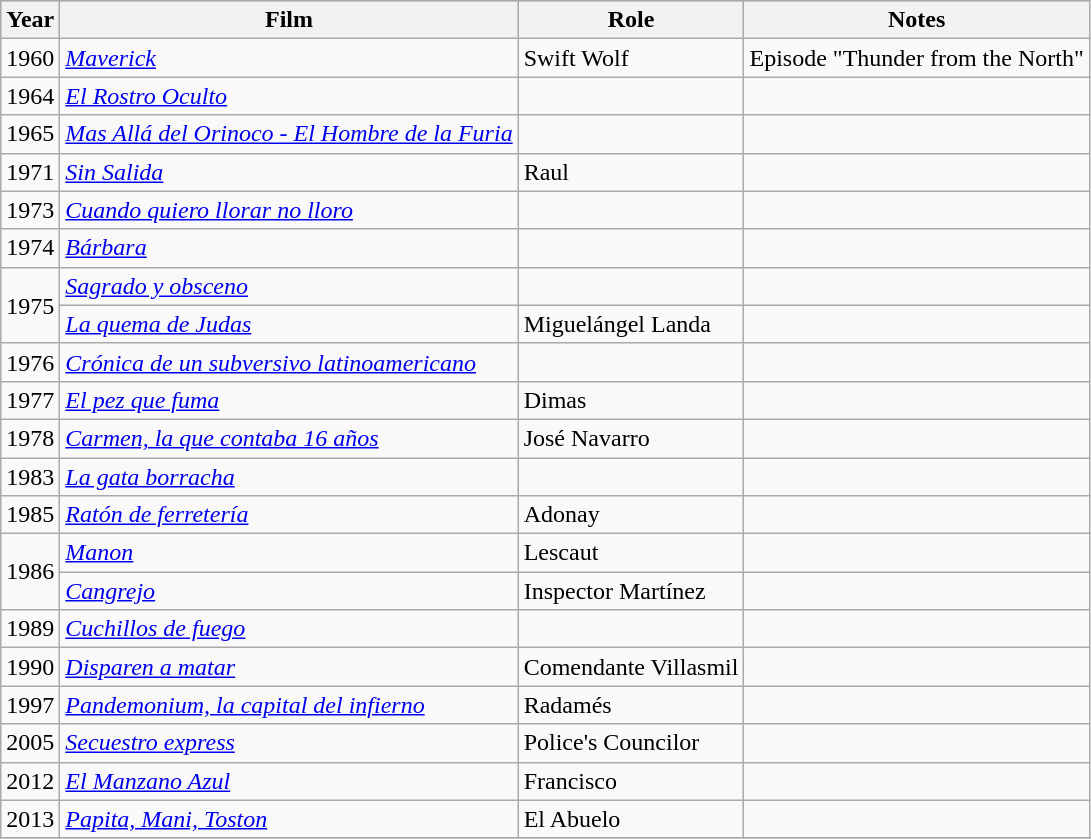<table class="wikitable">
<tr style="background:#b0c4de; text-align:center;">
<th>Year</th>
<th>Film</th>
<th>Role</th>
<th>Notes</th>
</tr>
<tr>
<td>1960</td>
<td><em><a href='#'>Maverick</a></em></td>
<td>Swift Wolf</td>
<td>Episode "Thunder from the North"</td>
</tr>
<tr>
<td>1964</td>
<td><em><a href='#'>El Rostro Oculto</a></em></td>
<td></td>
<td></td>
</tr>
<tr>
<td>1965</td>
<td><em><a href='#'>Mas Allá del Orinoco - El Hombre de la Furia</a></em></td>
<td></td>
<td></td>
</tr>
<tr>
<td>1971</td>
<td><em><a href='#'>Sin Salida</a></em></td>
<td>Raul</td>
<td></td>
</tr>
<tr>
<td>1973</td>
<td><em><a href='#'>Cuando quiero llorar no lloro</a></em></td>
<td></td>
<td></td>
</tr>
<tr>
<td>1974</td>
<td><em><a href='#'>Bárbara</a></em></td>
<td></td>
<td></td>
</tr>
<tr>
<td rowspan=2>1975</td>
<td><em><a href='#'>Sagrado y obsceno</a></em></td>
<td></td>
<td></td>
</tr>
<tr>
<td><em><a href='#'>La quema de Judas</a></em></td>
<td>Miguelángel Landa</td>
<td></td>
</tr>
<tr>
<td>1976</td>
<td><em><a href='#'>Crónica de un subversivo latinoamericano</a></em></td>
<td></td>
<td></td>
</tr>
<tr>
<td>1977</td>
<td><em><a href='#'>El pez que fuma</a></em></td>
<td>Dimas</td>
<td></td>
</tr>
<tr>
<td>1978</td>
<td><em><a href='#'>Carmen, la que contaba 16 años</a></em></td>
<td>José Navarro</td>
<td></td>
</tr>
<tr>
<td>1983</td>
<td><em><a href='#'>La gata borracha</a></em></td>
<td></td>
<td></td>
</tr>
<tr>
<td>1985</td>
<td><em><a href='#'>Ratón de ferretería</a></em></td>
<td>Adonay</td>
<td></td>
</tr>
<tr>
<td rowspan=2>1986</td>
<td><em><a href='#'>Manon</a></em></td>
<td>Lescaut</td>
<td></td>
</tr>
<tr>
<td><em><a href='#'>Cangrejo</a></em></td>
<td>Inspector Martínez</td>
<td></td>
</tr>
<tr>
<td>1989</td>
<td><em><a href='#'>Cuchillos de fuego</a></em></td>
<td></td>
<td></td>
</tr>
<tr>
<td>1990</td>
<td><em><a href='#'>Disparen a matar</a></em></td>
<td>Comendante Villasmil</td>
<td></td>
</tr>
<tr>
<td>1997</td>
<td><em><a href='#'>Pandemonium, la capital del infierno</a></em></td>
<td>Radamés</td>
<td></td>
</tr>
<tr>
<td>2005</td>
<td><em><a href='#'>Secuestro express</a></em></td>
<td>Police's Councilor</td>
<td></td>
</tr>
<tr>
<td>2012</td>
<td><em><a href='#'>El Manzano Azul</a></em></td>
<td>Francisco</td>
<td></td>
</tr>
<tr>
<td>2013</td>
<td><em><a href='#'>Papita, Mani, Toston</a></em></td>
<td>El Abuelo</td>
<td></td>
</tr>
<tr>
</tr>
</table>
